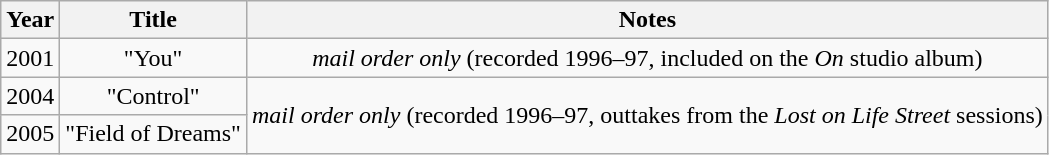<table class="wikitable plainrowheaders" style="text-align:center;">
<tr>
<th>Year</th>
<th>Title</th>
<th>Notes</th>
</tr>
<tr>
<td>2001</td>
<td>"You"</td>
<td><em>mail order only</em> (recorded 1996–97, included on the <em>On</em> studio album)</td>
</tr>
<tr>
<td>2004</td>
<td>"Control"</td>
<td rowspan="2"><em>mail order only</em> (recorded 1996–97, outtakes from the <em>Lost on Life Street</em> sessions)</td>
</tr>
<tr>
<td>2005</td>
<td>"Field of Dreams"</td>
</tr>
</table>
